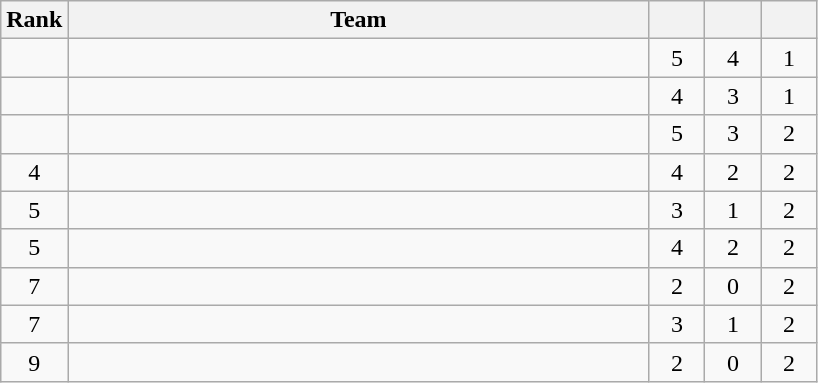<table class="wikitable" style="text-align: center;">
<tr>
<th width=35>Rank</th>
<th width=380>Team</th>
<th width=30></th>
<th width=30></th>
<th width=30></th>
</tr>
<tr>
<td></td>
<td align=left></td>
<td>5</td>
<td>4</td>
<td>1</td>
</tr>
<tr>
<td></td>
<td align=left></td>
<td>4</td>
<td>3</td>
<td>1</td>
</tr>
<tr>
<td></td>
<td align=left></td>
<td>5</td>
<td>3</td>
<td>2</td>
</tr>
<tr>
<td>4</td>
<td align=left></td>
<td>4</td>
<td>2</td>
<td>2</td>
</tr>
<tr>
<td>5</td>
<td align=left></td>
<td>3</td>
<td>1</td>
<td>2</td>
</tr>
<tr>
<td>5</td>
<td align=left></td>
<td>4</td>
<td>2</td>
<td>2</td>
</tr>
<tr>
<td>7</td>
<td align=left></td>
<td>2</td>
<td>0</td>
<td>2</td>
</tr>
<tr>
<td>7</td>
<td align=left></td>
<td>3</td>
<td>1</td>
<td>2</td>
</tr>
<tr>
<td>9</td>
<td align=left></td>
<td>2</td>
<td>0</td>
<td>2</td>
</tr>
</table>
